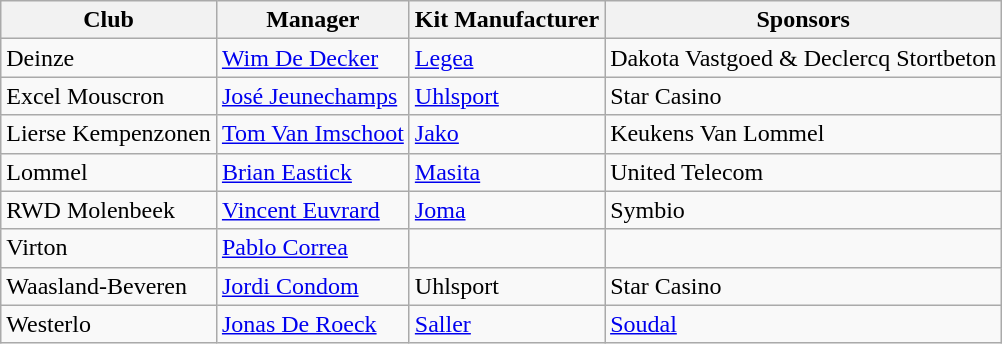<table class="wikitable sortable" style="text-align: left;">
<tr>
<th>Club</th>
<th>Manager</th>
<th>Kit Manufacturer</th>
<th>Sponsors</th>
</tr>
<tr>
<td>Deinze</td>
<td> <a href='#'>Wim De Decker</a></td>
<td><a href='#'>Legea</a></td>
<td>Dakota Vastgoed & Declercq Stortbeton</td>
</tr>
<tr>
<td>Excel Mouscron</td>
<td> <a href='#'>José Jeunechamps</a> </td>
<td><a href='#'>Uhlsport</a></td>
<td>Star Casino</td>
</tr>
<tr>
<td>Lierse Kempenzonen</td>
<td> <a href='#'>Tom Van Imschoot</a></td>
<td><a href='#'>Jako</a></td>
<td>Keukens Van Lommel</td>
</tr>
<tr>
<td>Lommel</td>
<td> <a href='#'>Brian Eastick</a> </td>
<td><a href='#'>Masita</a></td>
<td>United Telecom</td>
</tr>
<tr>
<td>RWD Molenbeek</td>
<td> <a href='#'>Vincent Euvrard</a></td>
<td><a href='#'>Joma</a></td>
<td>Symbio</td>
</tr>
<tr>
<td>Virton</td>
<td> <a href='#'>Pablo Correa</a> </td>
<td></td>
<td></td>
</tr>
<tr>
<td>Waasland-Beveren</td>
<td> <a href='#'>Jordi Condom</a> </td>
<td>Uhlsport</td>
<td>Star Casino</td>
</tr>
<tr>
<td>Westerlo</td>
<td> <a href='#'>Jonas De Roeck</a></td>
<td><a href='#'>Saller</a></td>
<td><a href='#'>Soudal</a></td>
</tr>
</table>
